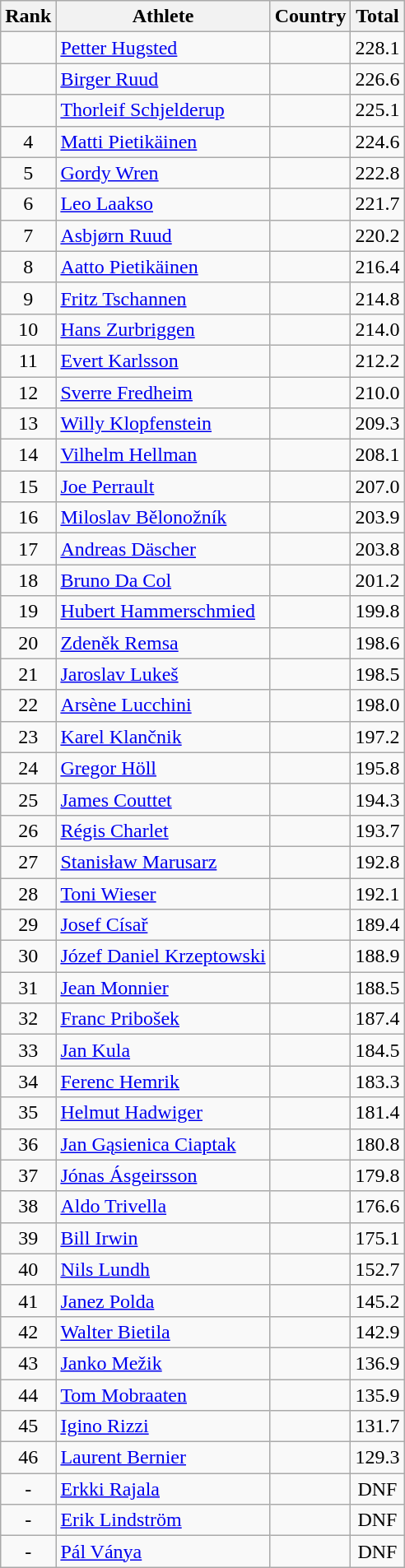<table class="wikitable sortable" style="text-align:center">
<tr>
<th>Rank</th>
<th>Athlete</th>
<th>Country</th>
<th>Total</th>
</tr>
<tr>
<td></td>
<td align=left><a href='#'>Petter Hugsted</a></td>
<td align=left></td>
<td>228.1</td>
</tr>
<tr>
<td></td>
<td align=left><a href='#'>Birger Ruud</a></td>
<td align=left></td>
<td>226.6</td>
</tr>
<tr>
<td></td>
<td align=left><a href='#'>Thorleif Schjelderup</a></td>
<td align=left></td>
<td>225.1</td>
</tr>
<tr>
<td>4</td>
<td align=left><a href='#'>Matti Pietikäinen</a></td>
<td align=left></td>
<td>224.6</td>
</tr>
<tr>
<td>5</td>
<td align=left><a href='#'>Gordy Wren</a></td>
<td align=left></td>
<td>222.8</td>
</tr>
<tr>
<td>6</td>
<td align=left><a href='#'>Leo Laakso</a></td>
<td align=left></td>
<td>221.7</td>
</tr>
<tr>
<td>7</td>
<td align=left><a href='#'>Asbjørn Ruud</a></td>
<td align=left></td>
<td>220.2</td>
</tr>
<tr>
<td>8</td>
<td align=left><a href='#'>Aatto Pietikäinen</a></td>
<td align=left></td>
<td>216.4</td>
</tr>
<tr>
<td>9</td>
<td align=left><a href='#'>Fritz Tschannen</a></td>
<td align=left></td>
<td>214.8</td>
</tr>
<tr>
<td>10</td>
<td align=left><a href='#'>Hans Zurbriggen</a></td>
<td align=left></td>
<td>214.0</td>
</tr>
<tr>
<td>11</td>
<td align=left><a href='#'>Evert Karlsson</a></td>
<td align=left></td>
<td>212.2</td>
</tr>
<tr>
<td>12</td>
<td align=left><a href='#'>Sverre Fredheim</a></td>
<td align=left></td>
<td>210.0</td>
</tr>
<tr>
<td>13</td>
<td align=left><a href='#'>Willy Klopfenstein</a></td>
<td align=left></td>
<td>209.3</td>
</tr>
<tr>
<td>14</td>
<td align=left><a href='#'>Vilhelm Hellman</a></td>
<td align=left></td>
<td>208.1</td>
</tr>
<tr>
<td>15</td>
<td align=left><a href='#'>Joe Perrault</a></td>
<td align=left></td>
<td>207.0</td>
</tr>
<tr>
<td>16</td>
<td align=left><a href='#'>Miloslav Bělonožník</a></td>
<td align=left></td>
<td>203.9</td>
</tr>
<tr>
<td>17</td>
<td align=left><a href='#'>Andreas Däscher</a></td>
<td align=left></td>
<td>203.8</td>
</tr>
<tr>
<td>18</td>
<td align=left><a href='#'>Bruno Da Col</a></td>
<td align=left></td>
<td>201.2</td>
</tr>
<tr>
<td>19</td>
<td align=left><a href='#'>Hubert Hammerschmied</a></td>
<td align=left></td>
<td>199.8</td>
</tr>
<tr>
<td>20</td>
<td align=left><a href='#'>Zdeněk Remsa</a></td>
<td align=left></td>
<td>198.6</td>
</tr>
<tr>
<td>21</td>
<td align=left><a href='#'>Jaroslav Lukeš</a></td>
<td align=left></td>
<td>198.5</td>
</tr>
<tr>
<td>22</td>
<td align=left><a href='#'>Arsène Lucchini</a></td>
<td align=left></td>
<td>198.0</td>
</tr>
<tr>
<td>23</td>
<td align=left><a href='#'>Karel Klančnik</a></td>
<td align=left></td>
<td>197.2</td>
</tr>
<tr>
<td>24</td>
<td align=left><a href='#'>Gregor Höll</a></td>
<td align=left></td>
<td>195.8</td>
</tr>
<tr>
<td>25</td>
<td align=left><a href='#'>James Couttet</a></td>
<td align=left></td>
<td>194.3</td>
</tr>
<tr>
<td>26</td>
<td align=left><a href='#'>Régis Charlet</a></td>
<td align=left></td>
<td>193.7</td>
</tr>
<tr>
<td>27</td>
<td align=left><a href='#'>Stanisław Marusarz</a></td>
<td align=left></td>
<td>192.8</td>
</tr>
<tr>
<td>28</td>
<td align=left><a href='#'>Toni Wieser</a></td>
<td align=left></td>
<td>192.1</td>
</tr>
<tr>
<td>29</td>
<td align=left><a href='#'>Josef Císař</a></td>
<td align=left></td>
<td>189.4</td>
</tr>
<tr>
<td>30</td>
<td align=left><a href='#'>Józef Daniel Krzeptowski</a></td>
<td align=left></td>
<td>188.9</td>
</tr>
<tr>
<td>31</td>
<td align=left><a href='#'>Jean Monnier</a></td>
<td align=left></td>
<td>188.5</td>
</tr>
<tr>
<td>32</td>
<td align=left><a href='#'>Franc Pribošek</a></td>
<td align=left></td>
<td>187.4</td>
</tr>
<tr>
<td>33</td>
<td align=left><a href='#'>Jan Kula</a></td>
<td align=left></td>
<td>184.5</td>
</tr>
<tr>
<td>34</td>
<td align=left><a href='#'>Ferenc Hemrik</a></td>
<td align=left></td>
<td>183.3</td>
</tr>
<tr>
<td>35</td>
<td align=left><a href='#'>Helmut Hadwiger</a></td>
<td align=left></td>
<td>181.4</td>
</tr>
<tr>
<td>36</td>
<td align=left><a href='#'>Jan Gąsienica Ciaptak</a></td>
<td align=left></td>
<td>180.8</td>
</tr>
<tr>
<td>37</td>
<td align=left><a href='#'>Jónas Ásgeirsson</a></td>
<td align=left></td>
<td>179.8</td>
</tr>
<tr>
<td>38</td>
<td align=left><a href='#'>Aldo Trivella</a></td>
<td align=left></td>
<td>176.6</td>
</tr>
<tr>
<td>39</td>
<td align=left><a href='#'>Bill Irwin</a></td>
<td align=left></td>
<td>175.1</td>
</tr>
<tr>
<td>40</td>
<td align=left><a href='#'>Nils Lundh</a></td>
<td align=left></td>
<td>152.7</td>
</tr>
<tr>
<td>41</td>
<td align=left><a href='#'>Janez Polda</a></td>
<td align=left></td>
<td>145.2</td>
</tr>
<tr>
<td>42</td>
<td align=left><a href='#'>Walter Bietila</a></td>
<td align=left></td>
<td>142.9</td>
</tr>
<tr>
<td>43</td>
<td align=left><a href='#'>Janko Mežik</a></td>
<td align=left></td>
<td>136.9</td>
</tr>
<tr>
<td>44</td>
<td align=left><a href='#'>Tom Mobraaten</a></td>
<td align=left></td>
<td>135.9</td>
</tr>
<tr>
<td>45</td>
<td align=left><a href='#'>Igino Rizzi</a></td>
<td align=left></td>
<td>131.7</td>
</tr>
<tr>
<td>46</td>
<td align=left><a href='#'>Laurent Bernier</a></td>
<td align=left></td>
<td>129.3</td>
</tr>
<tr>
<td>-</td>
<td align=left><a href='#'>Erkki Rajala</a></td>
<td align=left></td>
<td>DNF</td>
</tr>
<tr>
<td>-</td>
<td align=left><a href='#'>Erik Lindström</a></td>
<td align=left></td>
<td>DNF</td>
</tr>
<tr>
<td>-</td>
<td align=left><a href='#'>Pál Ványa</a></td>
<td align=left></td>
<td>DNF</td>
</tr>
</table>
